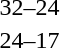<table style="text-align:center">
<tr>
<th width=200></th>
<th width=100></th>
<th width=200></th>
</tr>
<tr>
<td align=right><strong></strong></td>
<td>32–24</td>
<td align=left></td>
</tr>
<tr>
<td align=right><strong></strong></td>
<td>24–17</td>
<td align=left></td>
</tr>
<tr>
</tr>
</table>
